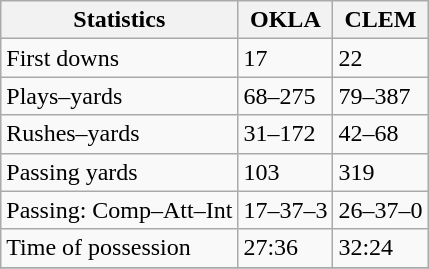<table class="wikitable">
<tr>
<th>Statistics</th>
<th>OKLA</th>
<th>CLEM</th>
</tr>
<tr>
<td>First downs</td>
<td>17</td>
<td>22</td>
</tr>
<tr>
<td>Plays–yards</td>
<td>68–275</td>
<td>79–387</td>
</tr>
<tr>
<td>Rushes–yards</td>
<td>31–172</td>
<td>42–68</td>
</tr>
<tr>
<td>Passing yards</td>
<td>103</td>
<td>319</td>
</tr>
<tr>
<td>Passing: Comp–Att–Int</td>
<td>17–37–3</td>
<td>26–37–0</td>
</tr>
<tr>
<td>Time of possession</td>
<td>27:36</td>
<td>32:24</td>
</tr>
<tr>
</tr>
</table>
